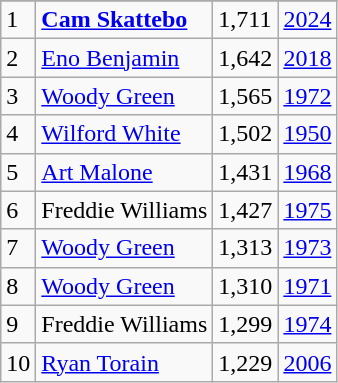<table class="wikitable">
<tr>
</tr>
<tr>
<td>1</td>
<td><strong><a href='#'>Cam Skattebo</a></strong></td>
<td>1,711</td>
<td><a href='#'>2024</a></td>
</tr>
<tr>
<td>2</td>
<td><a href='#'>Eno Benjamin</a></td>
<td>1,642</td>
<td><a href='#'>2018</a></td>
</tr>
<tr>
<td>3</td>
<td><a href='#'>Woody Green</a></td>
<td>1,565</td>
<td><a href='#'>1972</a></td>
</tr>
<tr>
<td>4</td>
<td><a href='#'>Wilford White</a></td>
<td>1,502</td>
<td><a href='#'>1950</a></td>
</tr>
<tr>
<td>5</td>
<td><a href='#'>Art Malone</a></td>
<td>1,431</td>
<td><a href='#'>1968</a></td>
</tr>
<tr>
<td>6</td>
<td>Freddie Williams</td>
<td>1,427</td>
<td><a href='#'>1975</a></td>
</tr>
<tr>
<td>7</td>
<td><a href='#'>Woody Green</a></td>
<td>1,313</td>
<td><a href='#'>1973</a></td>
</tr>
<tr>
<td>8</td>
<td><a href='#'>Woody Green</a></td>
<td>1,310</td>
<td><a href='#'>1971</a></td>
</tr>
<tr>
<td>9</td>
<td>Freddie Williams</td>
<td>1,299</td>
<td><a href='#'>1974</a></td>
</tr>
<tr>
<td>10</td>
<td><a href='#'>Ryan Torain</a></td>
<td>1,229</td>
<td><a href='#'>2006</a></td>
</tr>
</table>
